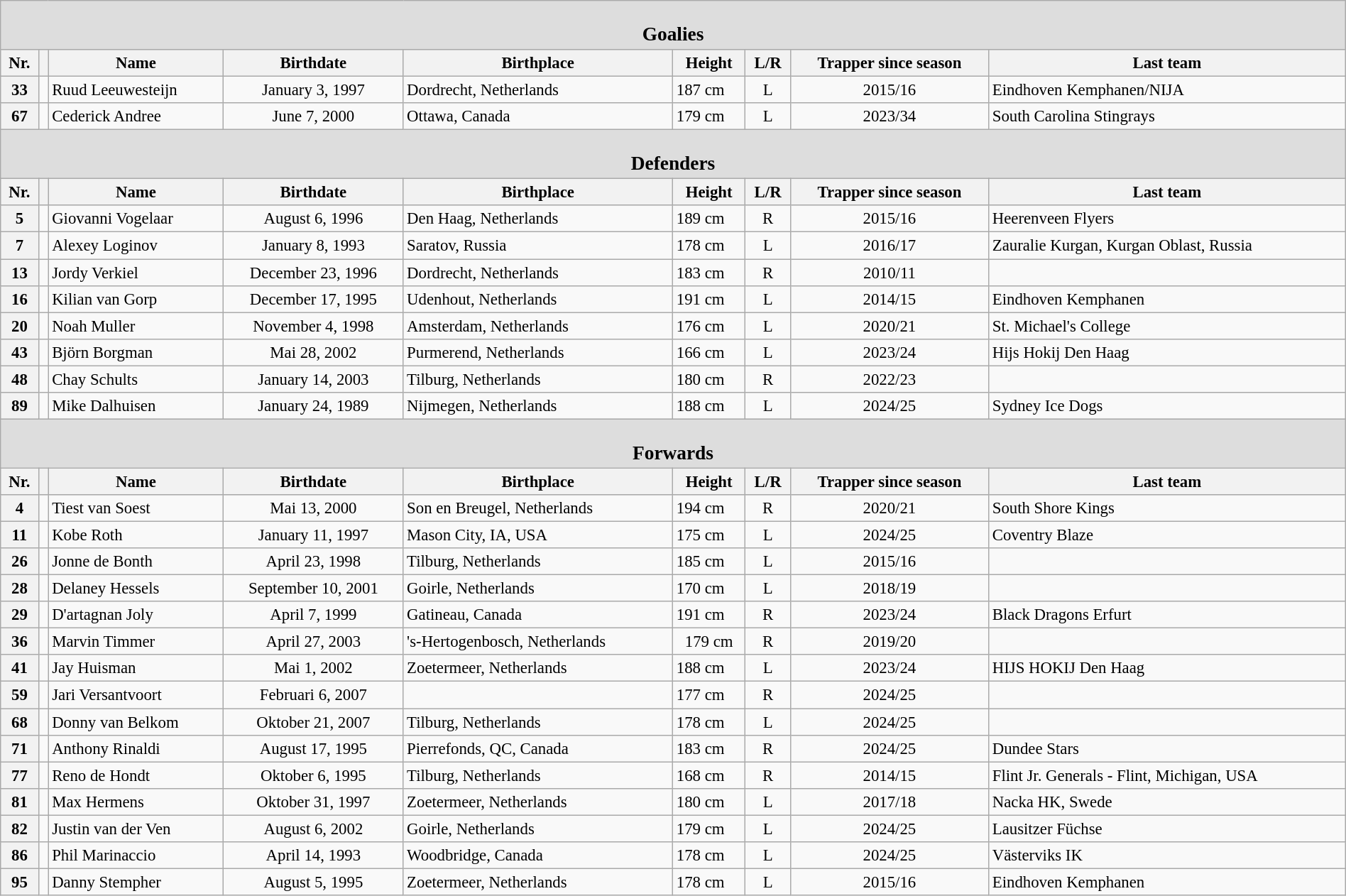<table class="wikitable" style="width: 100%; font-size: 95%">
<tr>
<th colspan="9" style="background-color:#dddddd"><br><big>Goalies</big></th>
</tr>
<tr bgcolor="#e8e8e8">
<th width="">Nr.</th>
<th width=""></th>
<th width="">Name</th>
<th width="">Birthdate</th>
<th width="">Birthplace</th>
<th width="">Height</th>
<th width ="">L/R</th>
<th width="">Trapper since season</th>
<th width="">Last team</th>
</tr>
<tr>
<th>33</th>
<td align="center"></td>
<td>Ruud Leeuwesteijn</td>
<td align="center">January 3, 1997</td>
<td>Dordrecht, Netherlands</td>
<td>187 cm</td>
<td align="center">L</td>
<td align="center">2015/16</td>
<td>Eindhoven Kemphanen/NIJA</td>
</tr>
<tr>
<th>67</th>
<td align="center"></td>
<td>Cederick Andree</td>
<td align="center">June 7, 2000</td>
<td>Ottawa, Canada</td>
<td>179 cm</td>
<td align="center">L</td>
<td align="center">2023/34</td>
<td>South Carolina Stingrays</td>
</tr>
<tr>
<th colspan="9" style="background-color:#dddddd"><br><big>Defenders</big></th>
</tr>
<tr bgcolor="#e8e8e8">
<th width="">Nr.</th>
<th width=""></th>
<th width="">Name</th>
<th width="">Birthdate</th>
<th width="">Birthplace</th>
<th width="">Height</th>
<th width ="">L/R</th>
<th width="">Trapper since season</th>
<th width="">Last team</th>
</tr>
<tr>
<th>5</th>
<td align="center"></td>
<td>Giovanni Vogelaar</td>
<td align="center">August 6, 1996</td>
<td>Den Haag, Netherlands</td>
<td>189 cm</td>
<td align="center">R</td>
<td align="center">2015/16</td>
<td>Heerenveen Flyers</td>
</tr>
<tr>
<th>7</th>
<td align="center"></td>
<td>Alexey Loginov</td>
<td align="center">January 8, 1993</td>
<td>Saratov, Russia</td>
<td>178 cm</td>
<td align="center">L</td>
<td align="center">2016/17</td>
<td>Zauralie Kurgan, Kurgan Oblast, Russia</td>
</tr>
<tr>
<th>13</th>
<td align="center"></td>
<td>Jordy Verkiel</td>
<td align="center">December 23, 1996</td>
<td>Dordrecht, Netherlands</td>
<td>183 cm</td>
<td align="center">R</td>
<td align="center">2010/11</td>
<td></td>
</tr>
<tr>
<th>16</th>
<td align="center"></td>
<td>Kilian van Gorp</td>
<td align="center">December 17, 1995</td>
<td>Udenhout, Netherlands</td>
<td>191 cm</td>
<td align="center">L</td>
<td align="center">2014/15</td>
<td>Eindhoven Kemphanen</td>
</tr>
<tr>
<th>20</th>
<td align="center"></td>
<td>Noah Muller</td>
<td align="center">November 4, 1998</td>
<td>Amsterdam, Netherlands</td>
<td>176 cm</td>
<td align="center">L</td>
<td align="center">2020/21</td>
<td>St. Michael's College</td>
</tr>
<tr>
<th>43</th>
<td align="center"></td>
<td>Björn Borgman</td>
<td align="center">Mai 28, 2002</td>
<td>Purmerend, Netherlands</td>
<td>166 cm</td>
<td align="center">L</td>
<td align="center">2023/24</td>
<td>Hijs Hokij Den Haag</td>
</tr>
<tr>
<th>48</th>
<td align="center"></td>
<td>Chay Schults</td>
<td align="center">January 14, 2003</td>
<td>Tilburg, Netherlands</td>
<td>180 cm</td>
<td align="center">R</td>
<td align="center">2022/23</td>
<td></td>
</tr>
<tr>
<th>89</th>
<td align="center"></td>
<td>Mike Dalhuisen</td>
<td align="center">January 24, 1989</td>
<td>Nijmegen, Netherlands</td>
<td>188 cm</td>
<td align="center">L</td>
<td align="center">2024/25</td>
<td>Sydney Ice Dogs</td>
</tr>
<tr>
<th colspan="9" style="background-color:#dddddd"><br><big>Forwards</big></th>
</tr>
<tr bgcolor="#e8e8e8">
<th width="">Nr.</th>
<th width=""></th>
<th width="">Name</th>
<th width="">Birthdate</th>
<th width="">Birthplace</th>
<th width="">Height</th>
<th width="">L/R</th>
<th width="">Trapper since season</th>
<th width="">Last team</th>
</tr>
<tr>
<th>4</th>
<td align="center"></td>
<td>Tiest van Soest</td>
<td align="center">Mai 13, 2000</td>
<td>Son en Breugel, Netherlands</td>
<td>194 cm</td>
<td align="center">R</td>
<td align="center">2020/21</td>
<td>South Shore Kings</td>
</tr>
<tr>
<th>11</th>
<td align="center"></td>
<td>Kobe Roth</td>
<td align="center">January 11, 1997</td>
<td>Mason City, IA, USA</td>
<td>175 cm</td>
<td align="center">L</td>
<td align="center">2024/25</td>
<td>Coventry Blaze</td>
</tr>
<tr>
<th>26</th>
<td align="center"></td>
<td>Jonne de Bonth</td>
<td align="center">April 23, 1998</td>
<td>Tilburg, Netherlands</td>
<td>185 cm</td>
<td align="center">L</td>
<td align="center">2015/16</td>
<td></td>
</tr>
<tr>
<th>28</th>
<td align="center"></td>
<td>Delaney Hessels</td>
<td align="center">September 10, 2001</td>
<td>Goirle, Netherlands</td>
<td>170 cm</td>
<td align="center">L</td>
<td align="center">2018/19</td>
<td></td>
</tr>
<tr>
<th>29</th>
<td align="center"></td>
<td>D'artagnan Joly</td>
<td align="center">April 7, 1999</td>
<td>Gatineau, Canada</td>
<td>191 cm</td>
<td align="center">R</td>
<td align="center">2023/24</td>
<td>Black Dragons Erfurt</td>
</tr>
<tr>
<th>36</th>
<td align="center"></td>
<td>Marvin Timmer</td>
<td align="center">April 27, 2003</td>
<td>'s-Hertogenbosch, Netherlands</td>
<td align="center">179 cm</td>
<td align="center">R</td>
<td align="center">2019/20</td>
<td></td>
</tr>
<tr>
<th>41</th>
<td align="center"></td>
<td>Jay Huisman</td>
<td align="center">Mai 1, 2002</td>
<td>Zoetermeer, Netherlands</td>
<td>188 cm</td>
<td align="center">L</td>
<td align="center">2023/24</td>
<td>HIJS HOKIJ Den Haag</td>
</tr>
<tr>
<th>59</th>
<td align="center"></td>
<td>Jari Versantvoort</td>
<td align="center">Februari 6, 2007</td>
<td></td>
<td>177 cm</td>
<td align="center">R</td>
<td align="center">2024/25</td>
<td></td>
</tr>
<tr>
<th>68</th>
<td align="center"></td>
<td>Donny van Belkom</td>
<td align="center">Oktober 21, 2007</td>
<td>Tilburg, Netherlands</td>
<td>178 cm</td>
<td align="center">L</td>
<td align="center">2024/25</td>
<td></td>
</tr>
<tr>
<th>71</th>
<td align="center"></td>
<td>Anthony Rinaldi</td>
<td align="center">August 17, 1995</td>
<td>Pierrefonds, QC, Canada</td>
<td>183 cm</td>
<td align="center">R</td>
<td align="center">2024/25</td>
<td>Dundee Stars</td>
</tr>
<tr>
<th>77</th>
<td align="center"></td>
<td>Reno de Hondt</td>
<td align="center">Oktober 6, 1995</td>
<td>Tilburg, Netherlands</td>
<td>168 cm</td>
<td align="center">R</td>
<td align="center">2014/15</td>
<td>Flint Jr. Generals - Flint, Michigan, USA</td>
</tr>
<tr>
<th>81</th>
<td align="center"></td>
<td>Max Hermens</td>
<td align="center">Oktober 31, 1997</td>
<td>Zoetermeer, Netherlands</td>
<td>180 cm</td>
<td align="center">L</td>
<td align="center">2017/18</td>
<td>Nacka HK, Swede</td>
</tr>
<tr>
<th>82</th>
<td align="center"></td>
<td>Justin van der Ven</td>
<td align="center">August 6, 2002</td>
<td>Goirle, Netherlands</td>
<td>179 cm</td>
<td align="center">L</td>
<td align="center">2024/25</td>
<td>Lausitzer Füchse</td>
</tr>
<tr>
<th>86</th>
<td align="center"></td>
<td>Phil Marinaccio</td>
<td align="center">April 14, 1993</td>
<td>Woodbridge, Canada</td>
<td>178 cm</td>
<td align="center">L</td>
<td align="center">2024/25</td>
<td>Västerviks IK</td>
</tr>
<tr>
<th>95</th>
<td align="center"></td>
<td>Danny Stempher</td>
<td align="center">August 5, 1995</td>
<td>Zoetermeer, Netherlands</td>
<td>178 cm</td>
<td align="center">L</td>
<td align="center">2015/16</td>
<td>Eindhoven Kemphanen</td>
</tr>
</table>
